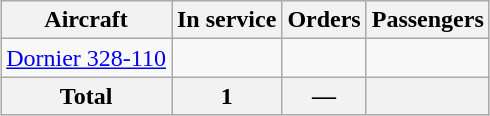<table class="wikitable sortable" style="margin:1em auto; border-collapse:collapse">
<tr>
<th>Aircraft</th>
<th>In service</th>
<th>Orders</th>
<th>Passengers</th>
</tr>
<tr>
<td><a href='#'>Dornier 328-110</a></td>
<td></td>
<td></td>
<td></td>
</tr>
<tr>
<th>Total</th>
<th>1</th>
<th>—</th>
<th></th>
</tr>
</table>
